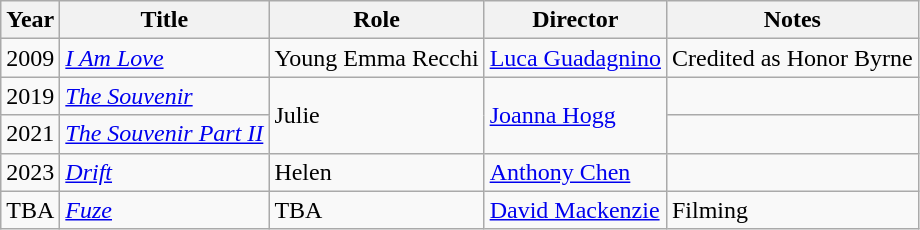<table class="wikitable plainrowheaders sortable">
<tr>
<th scope="col">Year</th>
<th scope="col">Title</th>
<th scope="col">Role</th>
<th scope="col">Director</th>
<th scope="col" class="unsortable">Notes</th>
</tr>
<tr>
<td>2009</td>
<td><em><a href='#'>I Am Love</a></em></td>
<td>Young Emma Recchi</td>
<td><a href='#'>Luca Guadagnino</a></td>
<td>Credited as Honor Byrne</td>
</tr>
<tr>
<td>2019</td>
<td><em><a href='#'>The Souvenir</a></em></td>
<td rowspan=2>Julie</td>
<td rowspan=2><a href='#'>Joanna Hogg</a></td>
<td></td>
</tr>
<tr>
<td>2021</td>
<td><em><a href='#'>The Souvenir Part II</a></em></td>
<td></td>
</tr>
<tr>
<td>2023</td>
<td><em><a href='#'>Drift</a></em></td>
<td>Helen</td>
<td><a href='#'>Anthony Chen</a></td>
<td></td>
</tr>
<tr>
<td>TBA</td>
<td><em><a href='#'>Fuze</a></em></td>
<td>TBA</td>
<td><a href='#'>David Mackenzie</a></td>
<td>Filming</td>
</tr>
</table>
